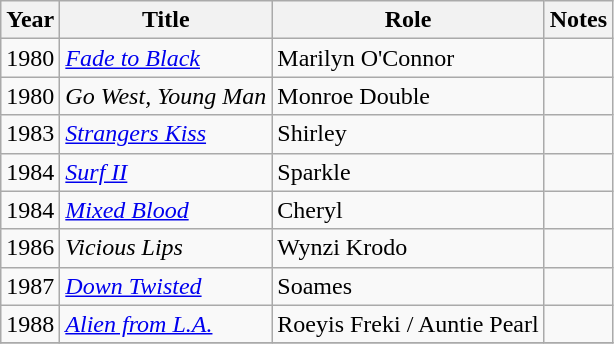<table class="wikitable sortable">
<tr>
<th>Year</th>
<th>Title</th>
<th>Role</th>
<th>Notes</th>
</tr>
<tr>
<td>1980</td>
<td><em><a href='#'>Fade to Black</a></em></td>
<td>Marilyn O'Connor</td>
<td></td>
</tr>
<tr>
<td>1980</td>
<td><em>Go West, Young Man</em></td>
<td>Monroe Double</td>
<td></td>
</tr>
<tr>
<td>1983</td>
<td><em><a href='#'>Strangers Kiss</a></em></td>
<td>Shirley</td>
<td></td>
</tr>
<tr>
<td>1984</td>
<td><em><a href='#'>Surf II</a></em></td>
<td>Sparkle</td>
<td></td>
</tr>
<tr>
<td>1984</td>
<td><em><a href='#'>Mixed Blood</a></em></td>
<td>Cheryl</td>
<td></td>
</tr>
<tr>
<td>1986</td>
<td><em>Vicious Lips </em></td>
<td>Wynzi Krodo</td>
<td></td>
</tr>
<tr>
<td>1987</td>
<td><em><a href='#'>Down Twisted</a></em></td>
<td>Soames</td>
<td></td>
</tr>
<tr>
<td>1988</td>
<td><em><a href='#'>Alien from L.A.</a></em></td>
<td>Roeyis Freki / Auntie Pearl</td>
<td></td>
</tr>
<tr>
</tr>
</table>
